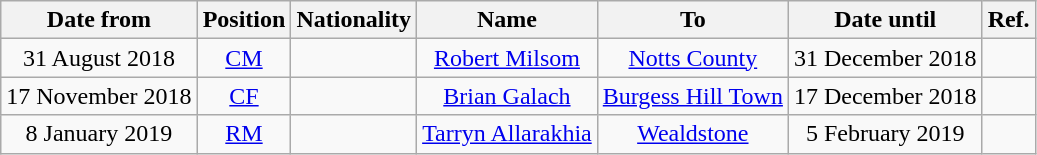<table class="wikitable" style="text-align:center;">
<tr>
<th>Date from</th>
<th>Position</th>
<th>Nationality</th>
<th>Name</th>
<th>To</th>
<th>Date until</th>
<th>Ref.</th>
</tr>
<tr>
<td>31 August 2018</td>
<td><a href='#'>CM</a></td>
<td></td>
<td><a href='#'>Robert Milsom</a></td>
<td><a href='#'>Notts County</a></td>
<td>31 December 2018</td>
<td></td>
</tr>
<tr>
<td>17 November 2018</td>
<td><a href='#'>CF</a></td>
<td></td>
<td><a href='#'>Brian Galach</a></td>
<td><a href='#'>Burgess Hill Town</a></td>
<td>17 December 2018</td>
<td></td>
</tr>
<tr>
<td>8 January 2019</td>
<td><a href='#'>RM</a></td>
<td></td>
<td><a href='#'>Tarryn Allarakhia</a></td>
<td><a href='#'>Wealdstone</a></td>
<td>5 February 2019</td>
<td></td>
</tr>
</table>
